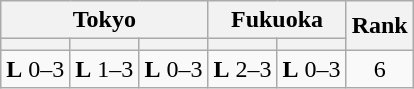<table class="wikitable" style="font-size:100%;">
<tr>
<th colspan=3>Tokyo</th>
<th colspan=2>Fukuoka</th>
<th rowspan=2>Rank</th>
</tr>
<tr>
<th></th>
<th></th>
<th></th>
<th></th>
<th></th>
</tr>
<tr align=center>
<td><strong>L</strong> 0–3</td>
<td><strong>L</strong> 1–3</td>
<td><strong>L</strong> 0–3</td>
<td><strong>L</strong> 2–3</td>
<td><strong>L</strong> 0–3</td>
<td>6</td>
</tr>
</table>
